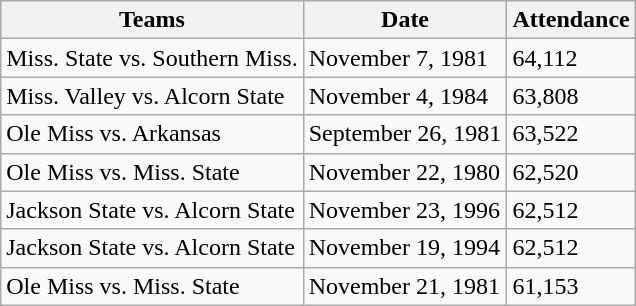<table class="wikitable">
<tr>
<th>Teams</th>
<th>Date</th>
<th>Attendance</th>
</tr>
<tr>
<td>Miss. State vs. Southern Miss.</td>
<td>November 7, 1981</td>
<td>64,112</td>
</tr>
<tr>
<td>Miss. Valley vs. Alcorn State</td>
<td>November 4, 1984</td>
<td>63,808</td>
</tr>
<tr>
<td>Ole Miss vs. Arkansas</td>
<td>September 26, 1981</td>
<td>63,522</td>
</tr>
<tr>
<td>Ole Miss vs. Miss. State</td>
<td>November 22, 1980</td>
<td>62,520</td>
</tr>
<tr>
<td>Jackson State vs. Alcorn State</td>
<td>November 23, 1996</td>
<td>62,512</td>
</tr>
<tr>
<td>Jackson State vs. Alcorn State</td>
<td>November 19, 1994</td>
<td>62,512</td>
</tr>
<tr>
<td>Ole Miss vs. Miss. State</td>
<td>November 21, 1981</td>
<td>61,153</td>
</tr>
</table>
